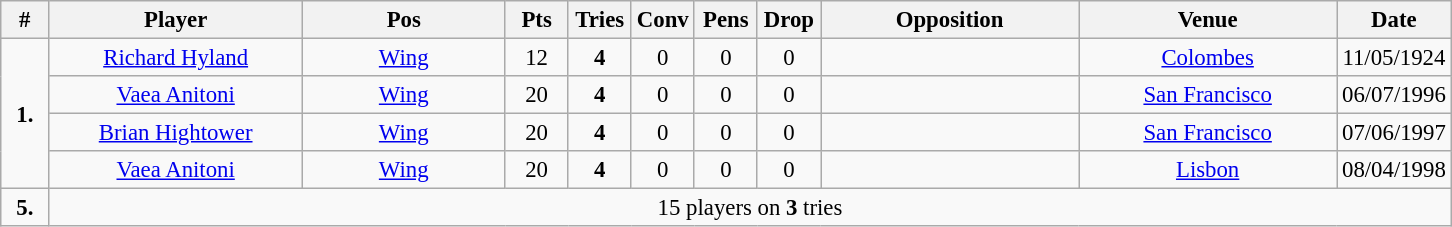<table class="wikitable" style="font-size:95%; text-align:center;">
<tr>
<th style="width:25px;">#</th>
<th style="width:162px;">Player</th>
<th style="width:128px;">Pos</th>
<th style="width:35px;">Pts</th>
<th style="width:35px;">Tries</th>
<th style="width:35px;">Conv</th>
<th style="width:35px;">Pens</th>
<th style="width:35px;">Drop</th>
<th style="width:165px;">Opposition</th>
<th style="width:165px;">Venue</th>
<th style="width:65px;">Date</th>
</tr>
<tr>
<td rowspan=4><strong>1.</strong></td>
<td><a href='#'>Richard Hyland</a></td>
<td><a href='#'>Wing</a></td>
<td>12</td>
<td><strong>4</strong></td>
<td>0</td>
<td>0</td>
<td>0</td>
<td></td>
<td> <a href='#'>Colombes</a></td>
<td>11/05/1924</td>
</tr>
<tr>
<td><a href='#'>Vaea Anitoni</a></td>
<td><a href='#'>Wing</a></td>
<td>20</td>
<td><strong>4</strong></td>
<td>0</td>
<td>0</td>
<td>0</td>
<td></td>
<td> <a href='#'>San Francisco</a></td>
<td>06/07/1996</td>
</tr>
<tr>
<td><a href='#'>Brian Hightower</a></td>
<td><a href='#'>Wing</a></td>
<td>20</td>
<td><strong>4</strong></td>
<td>0</td>
<td>0</td>
<td>0</td>
<td></td>
<td> <a href='#'>San Francisco</a></td>
<td>07/06/1997</td>
</tr>
<tr>
<td><a href='#'>Vaea Anitoni</a></td>
<td><a href='#'>Wing</a></td>
<td>20</td>
<td><strong>4</strong></td>
<td>0</td>
<td>0</td>
<td>0</td>
<td></td>
<td> <a href='#'>Lisbon</a></td>
<td>08/04/1998</td>
</tr>
<tr>
<td><strong>5.</strong></td>
<td colspan=10>15 players on <strong>3</strong> tries</td>
</tr>
</table>
